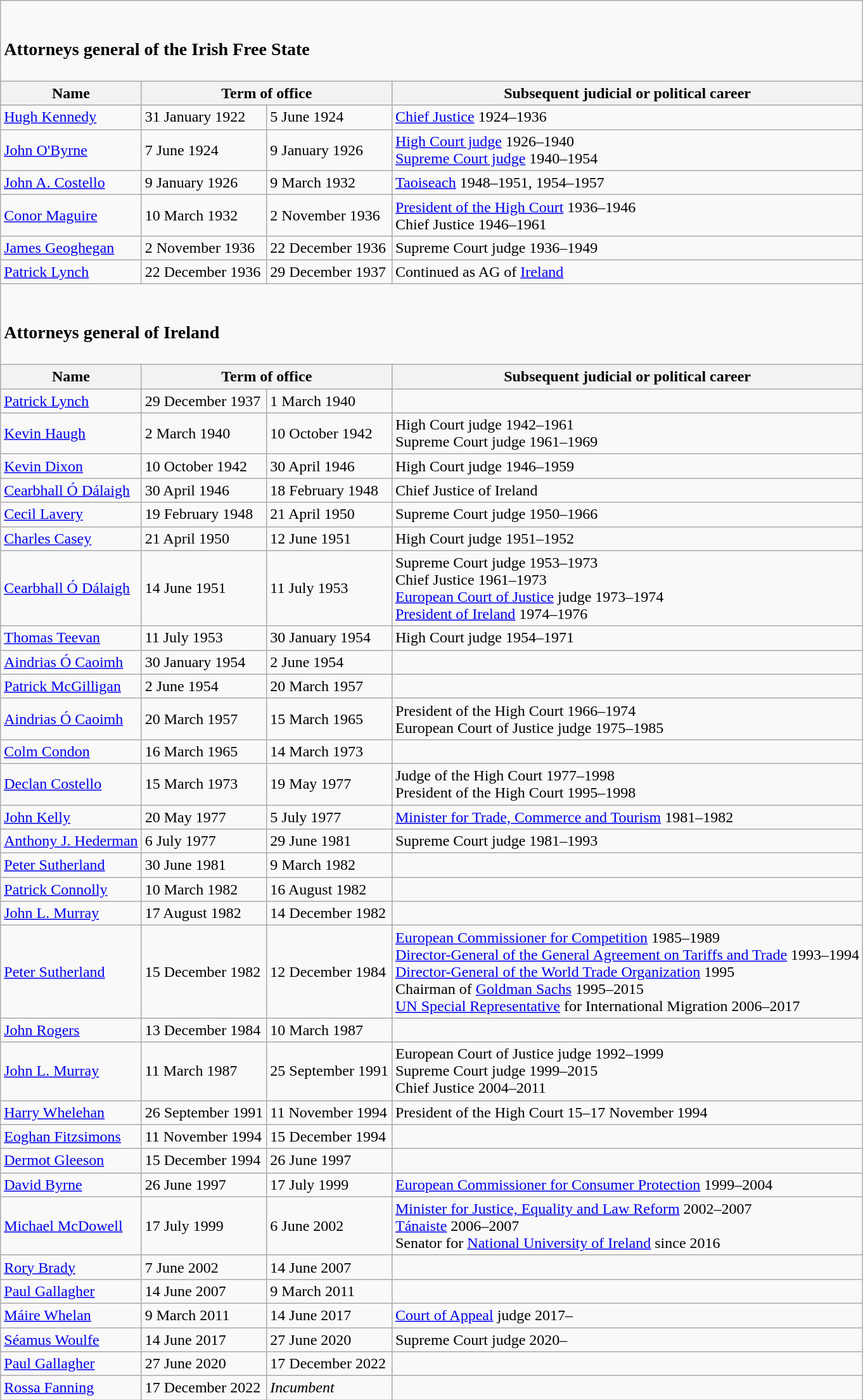<table class ="wikitable">
<tr>
<td colspan=5><br><h3>Attorneys general of the Irish Free State</h3></td>
</tr>
<tr>
<th>Name</th>
<th colspan=2>Term of office</th>
<th>Subsequent judicial or political career</th>
</tr>
<tr>
<td><a href='#'>Hugh Kennedy</a><br></td>
<td>31 January 1922</td>
<td>5 June 1924</td>
<td><a href='#'>Chief Justice</a> 1924–1936</td>
</tr>
<tr>
<td><a href='#'>John O'Byrne</a></td>
<td>7 June 1924</td>
<td>9 January 1926</td>
<td><a href='#'>High Court judge</a> 1926–1940<br><a href='#'>Supreme Court judge</a> 1940–1954</td>
</tr>
<tr>
<td><a href='#'>John A. Costello</a></td>
<td>9 January 1926</td>
<td>9 March 1932</td>
<td><a href='#'>Taoiseach</a> 1948–1951, 1954–1957</td>
</tr>
<tr>
<td><a href='#'>Conor Maguire</a><br></td>
<td>10 March 1932</td>
<td>2 November 1936</td>
<td><a href='#'>President of the High Court</a> 1936–1946<br>Chief Justice 1946–1961</td>
</tr>
<tr>
<td><a href='#'>James Geoghegan</a><br></td>
<td>2 November 1936</td>
<td>22 December 1936</td>
<td>Supreme Court judge 1936–1949</td>
</tr>
<tr>
<td><a href='#'>Patrick Lynch</a></td>
<td>22 December 1936</td>
<td>29 December 1937</td>
<td>Continued as AG of <a href='#'>Ireland</a></td>
</tr>
<tr>
<td colspan=5><br><h3>Attorneys general of Ireland</h3></td>
</tr>
<tr>
<th>Name</th>
<th colspan=2>Term of office</th>
<th>Subsequent judicial or political career</th>
</tr>
<tr>
<td><a href='#'>Patrick Lynch</a></td>
<td>29 December 1937</td>
<td>1 March 1940</td>
<td></td>
</tr>
<tr>
<td><a href='#'>Kevin Haugh</a></td>
<td>2 March 1940</td>
<td>10 October 1942</td>
<td>High Court judge 1942–1961<br>Supreme Court judge 1961–1969</td>
</tr>
<tr>
<td><a href='#'>Kevin Dixon</a></td>
<td>10 October 1942</td>
<td>30 April 1946</td>
<td>High Court judge 1946–1959</td>
</tr>
<tr>
<td><a href='#'>Cearbhall Ó Dálaigh</a></td>
<td>30 April 1946</td>
<td>18 February 1948</td>
<td>Chief Justice of Ireland</td>
</tr>
<tr>
<td><a href='#'>Cecil Lavery</a><br></td>
<td>19 February 1948</td>
<td>21 April 1950</td>
<td>Supreme Court judge 1950–1966</td>
</tr>
<tr>
<td><a href='#'>Charles Casey</a></td>
<td>21 April 1950</td>
<td>12 June 1951</td>
<td>High Court judge 1951–1952</td>
</tr>
<tr>
<td><a href='#'>Cearbhall Ó Dálaigh</a><br></td>
<td>14 June 1951</td>
<td>11 July 1953</td>
<td>Supreme Court judge 1953–1973<br>Chief Justice 1961–1973<br><a href='#'>European Court of Justice</a> judge 1973–1974<br><a href='#'>President of Ireland</a> 1974–1976</td>
</tr>
<tr>
<td><a href='#'>Thomas Teevan</a></td>
<td>11 July 1953</td>
<td>30 January 1954</td>
<td>High Court judge 1954–1971</td>
</tr>
<tr>
<td><a href='#'>Aindrias Ó Caoimh</a></td>
<td>30 January 1954</td>
<td>2 June 1954</td>
<td></td>
</tr>
<tr>
<td><a href='#'>Patrick McGilligan</a><br></td>
<td>2 June 1954</td>
<td>20 March 1957</td>
<td></td>
</tr>
<tr>
<td><a href='#'>Aindrias Ó Caoimh</a><br></td>
<td>20 March 1957</td>
<td>15 March 1965</td>
<td>President of the High Court 1966–1974<br>European Court of Justice judge 1975–1985</td>
</tr>
<tr>
<td><a href='#'>Colm Condon</a></td>
<td>16 March 1965</td>
<td>14 March 1973</td>
<td></td>
</tr>
<tr>
<td><a href='#'>Declan Costello</a><br></td>
<td>15 March 1973</td>
<td>19 May 1977</td>
<td>Judge of the High Court 1977–1998<br>President of the High Court 1995–1998</td>
</tr>
<tr>
<td><a href='#'>John Kelly</a><br></td>
<td>20 May 1977</td>
<td>5 July 1977</td>
<td><a href='#'>Minister for Trade, Commerce and Tourism</a> 1981–1982</td>
</tr>
<tr>
<td><a href='#'>Anthony J. Hederman</a></td>
<td>6 July 1977</td>
<td>29 June 1981</td>
<td>Supreme Court judge 1981–1993</td>
</tr>
<tr>
<td><a href='#'>Peter Sutherland</a></td>
<td>30 June 1981</td>
<td>9 March 1982</td>
<td></td>
</tr>
<tr>
<td><a href='#'>Patrick Connolly</a></td>
<td>10 March 1982</td>
<td>16 August 1982</td>
<td></td>
</tr>
<tr>
<td><a href='#'>John L. Murray</a></td>
<td>17 August 1982</td>
<td>14 December 1982</td>
<td></td>
</tr>
<tr>
<td><a href='#'>Peter Sutherland</a><br></td>
<td>15 December 1982</td>
<td>12 December 1984</td>
<td><a href='#'>European Commissioner for Competition</a> 1985–1989<br><a href='#'>Director-General of the General Agreement on Tariffs and Trade</a> 1993–1994<br><a href='#'>Director-General of the World Trade Organization</a> 1995<br>Chairman of <a href='#'>Goldman Sachs</a> 1995–2015<br><a href='#'>UN Special Representative</a> for International Migration 2006–2017</td>
</tr>
<tr>
<td><a href='#'>John Rogers</a></td>
<td>13 December 1984</td>
<td>10 March 1987</td>
<td></td>
</tr>
<tr>
<td><a href='#'>John L. Murray</a><br></td>
<td>11 March 1987</td>
<td>25 September 1991</td>
<td>European Court of Justice judge 1992–1999<br>Supreme Court judge 1999–2015<br>Chief Justice 2004–2011</td>
</tr>
<tr>
<td><a href='#'>Harry Whelehan</a></td>
<td>26 September 1991</td>
<td>11 November 1994</td>
<td>President of the High Court 15–17 November 1994</td>
</tr>
<tr>
<td><a href='#'>Eoghan Fitzsimons</a></td>
<td>11 November 1994</td>
<td>15 December 1994</td>
<td></td>
</tr>
<tr>
<td><a href='#'>Dermot Gleeson</a></td>
<td>15 December 1994</td>
<td>26 June 1997</td>
<td></td>
</tr>
<tr>
<td><a href='#'>David Byrne</a></td>
<td>26 June 1997</td>
<td>17 July 1999</td>
<td><a href='#'>European Commissioner for Consumer Protection</a> 1999–2004</td>
</tr>
<tr>
<td><a href='#'>Michael McDowell</a></td>
<td>17 July 1999</td>
<td>6 June 2002</td>
<td><a href='#'>Minister for Justice, Equality and Law Reform</a> 2002–2007<br><a href='#'>Tánaiste</a> 2006–2007<br>Senator for <a href='#'>National University of Ireland</a> since 2016</td>
</tr>
<tr>
<td><a href='#'>Rory Brady</a></td>
<td>7 June 2002</td>
<td>14 June 2007</td>
<td></td>
</tr>
<tr>
<td><a href='#'>Paul Gallagher</a></td>
<td>14 June 2007</td>
<td>9 March 2011</td>
<td></td>
</tr>
<tr>
<td><a href='#'>Máire Whelan</a></td>
<td>9 March 2011</td>
<td>14 June 2017</td>
<td><a href='#'>Court of Appeal</a> judge 2017–</td>
</tr>
<tr>
<td><a href='#'>Séamus Woulfe</a></td>
<td>14 June 2017</td>
<td>27 June 2020</td>
<td>Supreme Court judge 2020–</td>
</tr>
<tr>
<td><a href='#'>Paul Gallagher</a><br></td>
<td>27 June 2020</td>
<td>17 December 2022</td>
<td></td>
</tr>
<tr>
<td><a href='#'>Rossa Fanning</a></td>
<td>17 December 2022</td>
<td><em>Incumbent</em></td>
<td></td>
</tr>
</table>
